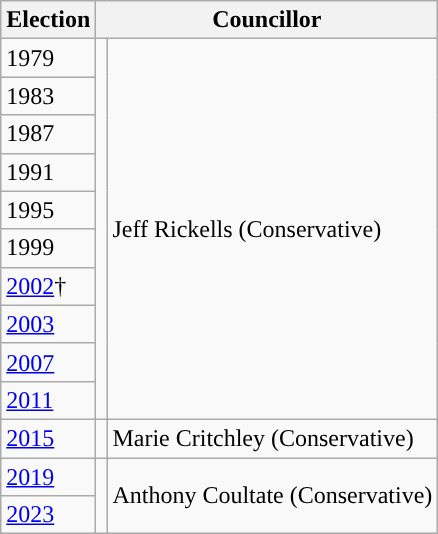<table class="wikitable">
<tr>
<th>Election</th>
<th colspan="2">Councillor</th>
</tr>
<tr>
<td>1979</td>
<td rowspan="10" style="background-color: "></td>
<td rowspan="10">Jeff Rickells (Conservative)</td>
</tr>
<tr>
<td>1983</td>
</tr>
<tr>
<td>1987</td>
</tr>
<tr>
<td>1991</td>
</tr>
<tr>
<td>1995</td>
</tr>
<tr>
<td>1999</td>
</tr>
<tr>
<td><a href='#'>2002</a>†</td>
</tr>
<tr>
<td><a href='#'>2003</a></td>
</tr>
<tr>
<td><a href='#'>2007</a></td>
</tr>
<tr>
<td><a href='#'>2011</a></td>
</tr>
<tr>
<td><a href='#'>2015</a></td>
<td style="background-color: "></td>
<td>Marie Critchley (Conservative)</td>
</tr>
<tr>
<td><a href='#'>2019</a></td>
<td rowspan="2" style="background-color: "></td>
<td rowspan="2">Anthony Coultate (Conservative)</td>
</tr>
<tr>
<td><a href='#'>2023</a></td>
</tr>
</table>
